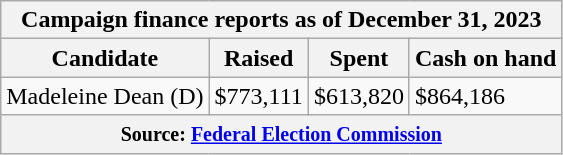<table class="wikitable sortable">
<tr>
<th colspan=4>Campaign finance reports as of December 31, 2023</th>
</tr>
<tr style="text-align:center;">
<th>Candidate</th>
<th>Raised</th>
<th>Spent</th>
<th>Cash on hand</th>
</tr>
<tr>
<td>Madeleine Dean (D)</td>
<td>$773,111</td>
<td>$613,820</td>
<td>$864,186</td>
</tr>
<tr>
<th colspan="4"><small>Source: <a href='#'>Federal Election Commission</a></small></th>
</tr>
</table>
